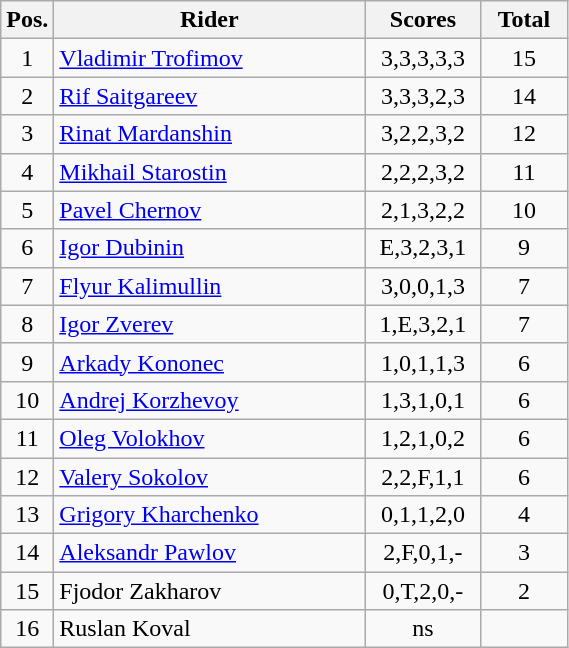<table class=wikitable>
<tr>
<th width=25px>Pos.</th>
<th width=200px>Rider</th>
<th width=70px>Scores</th>
<th width=50px>Total</th>
</tr>
<tr align=center>
<td>1</td>
<td align=left><a href='#'>Vladimir Trofimov</a></td>
<td>3,3,3,3,3</td>
<td>15</td>
</tr>
<tr align=center>
<td>2</td>
<td align=left><a href='#'>Rif Saitgareev</a></td>
<td>3,3,3,2,3</td>
<td>14</td>
</tr>
<tr align=center>
<td>3</td>
<td align=left><a href='#'>Rinat Mardanshin</a></td>
<td>3,2,2,3,2</td>
<td>12</td>
</tr>
<tr align=center>
<td>4</td>
<td align=left><a href='#'>Mikhail Starostin</a></td>
<td>2,2,2,3,2</td>
<td>11</td>
</tr>
<tr align=center>
<td>5</td>
<td align=left><a href='#'>Pavel Chernov</a></td>
<td>2,1,3,2,2</td>
<td>10</td>
</tr>
<tr align=center>
<td>6</td>
<td align=left><a href='#'>Igor Dubinin</a></td>
<td>E,3,2,3,1</td>
<td>9</td>
</tr>
<tr align=center>
<td>7</td>
<td align=left><a href='#'>Flyur Kalimullin</a></td>
<td>3,0,0,1,3</td>
<td>7</td>
</tr>
<tr align=center>
<td>8</td>
<td align=left><a href='#'>Igor Zverev</a></td>
<td>1,E,3,2,1</td>
<td>7</td>
</tr>
<tr align=center>
<td>9</td>
<td align=left><a href='#'>Arkady Kononec</a></td>
<td>1,0,1,1,3</td>
<td>6</td>
</tr>
<tr align=center>
<td>10</td>
<td align=left><a href='#'>Andrej Korzhevoy</a></td>
<td>1,3,1,0,1</td>
<td>6</td>
</tr>
<tr align=center>
<td>11</td>
<td align=left><a href='#'>Oleg Volokhov</a></td>
<td>1,2,1,0,2</td>
<td>6</td>
</tr>
<tr align=center>
<td>12</td>
<td align=left><a href='#'>Valery Sokolov</a></td>
<td>2,2,F,1,1</td>
<td>6</td>
</tr>
<tr align=center>
<td>13</td>
<td align=left><a href='#'>Grigory Kharchenko</a></td>
<td>0,1,1,2,0</td>
<td>4</td>
</tr>
<tr align=center>
<td>14</td>
<td align=left><a href='#'>Aleksandr Pawlov</a></td>
<td>2,F,0,1,-</td>
<td>3</td>
</tr>
<tr align=center>
<td>15</td>
<td align=left>Fjodor Zakharov</td>
<td>0,T,2,0,-</td>
<td>2</td>
</tr>
<tr align=center>
<td>16</td>
<td align=left>Ruslan Koval</td>
<td>ns</td>
<td></td>
</tr>
</table>
